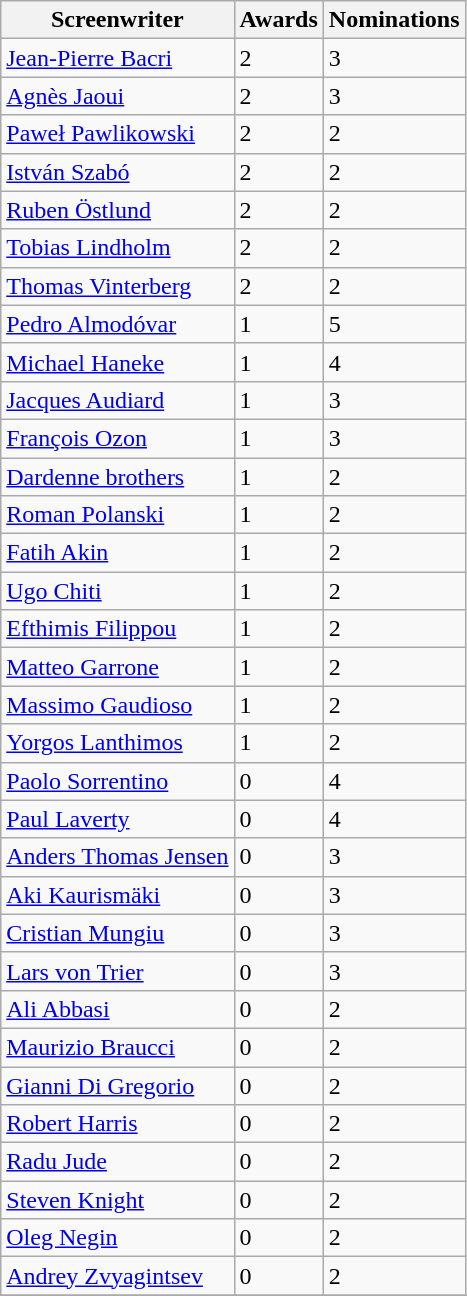<table class="wikitable sortable">
<tr>
<th>Screenwriter</th>
<th>Awards</th>
<th>Nominations</th>
</tr>
<tr>
<td><a href='#'>Jean-Pierre Bacri</a></td>
<td>2</td>
<td>3</td>
</tr>
<tr>
<td><a href='#'>Agnès Jaoui</a></td>
<td>2</td>
<td>3</td>
</tr>
<tr>
<td><a href='#'>Paweł Pawlikowski</a></td>
<td>2</td>
<td>2</td>
</tr>
<tr>
<td><a href='#'>István Szabó</a></td>
<td>2</td>
<td>2</td>
</tr>
<tr>
<td><a href='#'>Ruben Östlund</a></td>
<td>2</td>
<td>2</td>
</tr>
<tr>
<td><a href='#'>Tobias Lindholm</a></td>
<td>2</td>
<td>2</td>
</tr>
<tr>
<td><a href='#'>Thomas Vinterberg</a></td>
<td>2</td>
<td>2</td>
</tr>
<tr>
<td><a href='#'>Pedro Almodóvar</a></td>
<td>1</td>
<td>5</td>
</tr>
<tr>
<td><a href='#'>Michael Haneke</a></td>
<td>1</td>
<td>4</td>
</tr>
<tr>
<td><a href='#'>Jacques Audiard</a></td>
<td>1</td>
<td>3</td>
</tr>
<tr>
<td><a href='#'>François Ozon</a></td>
<td>1</td>
<td>3</td>
</tr>
<tr>
<td><a href='#'>Dardenne brothers</a></td>
<td>1</td>
<td>2</td>
</tr>
<tr>
<td><a href='#'>Roman Polanski</a></td>
<td>1</td>
<td>2</td>
</tr>
<tr>
<td><a href='#'>Fatih Akin</a></td>
<td>1</td>
<td>2</td>
</tr>
<tr>
<td><a href='#'>Ugo Chiti</a></td>
<td>1</td>
<td>2</td>
</tr>
<tr>
<td><a href='#'>Efthimis Filippou</a></td>
<td>1</td>
<td>2</td>
</tr>
<tr>
<td><a href='#'>Matteo Garrone</a></td>
<td>1</td>
<td>2</td>
</tr>
<tr>
<td><a href='#'>Massimo Gaudioso</a></td>
<td>1</td>
<td>2</td>
</tr>
<tr>
<td><a href='#'>Yorgos Lanthimos</a></td>
<td>1</td>
<td>2</td>
</tr>
<tr>
<td><a href='#'>Paolo Sorrentino</a></td>
<td>0</td>
<td>4</td>
</tr>
<tr>
<td><a href='#'>Paul Laverty</a></td>
<td>0</td>
<td>4</td>
</tr>
<tr>
<td><a href='#'>Anders Thomas Jensen</a></td>
<td>0</td>
<td>3</td>
</tr>
<tr>
<td><a href='#'>Aki Kaurismäki</a></td>
<td>0</td>
<td>3</td>
</tr>
<tr>
<td><a href='#'>Cristian Mungiu</a></td>
<td>0</td>
<td>3</td>
</tr>
<tr>
<td><a href='#'>Lars von Trier</a></td>
<td>0</td>
<td>3</td>
</tr>
<tr>
<td><a href='#'>Ali Abbasi</a></td>
<td>0</td>
<td>2</td>
</tr>
<tr>
<td><a href='#'>Maurizio Braucci</a></td>
<td>0</td>
<td>2</td>
</tr>
<tr>
<td><a href='#'>Gianni Di Gregorio</a></td>
<td>0</td>
<td>2</td>
</tr>
<tr>
<td><a href='#'>Robert Harris</a></td>
<td>0</td>
<td>2</td>
</tr>
<tr>
<td><a href='#'>Radu Jude</a></td>
<td>0</td>
<td>2</td>
</tr>
<tr>
<td><a href='#'>Steven Knight</a></td>
<td>0</td>
<td>2</td>
</tr>
<tr>
<td><a href='#'>Oleg Negin</a></td>
<td>0</td>
<td>2</td>
</tr>
<tr>
<td><a href='#'>Andrey Zvyagintsev</a></td>
<td>0</td>
<td>2</td>
</tr>
<tr>
</tr>
</table>
